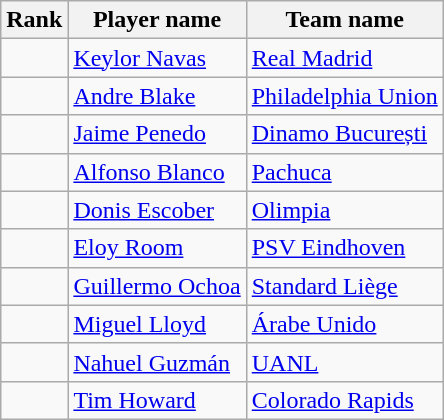<table class="wikitable">
<tr>
<th>Rank</th>
<th>Player name</th>
<th>Team name</th>
</tr>
<tr>
<td></td>
<td> <a href='#'>Keylor Navas</a></td>
<td> <a href='#'>Real Madrid</a></td>
</tr>
<tr>
<td></td>
<td> <a href='#'>Andre Blake</a></td>
<td> <a href='#'>Philadelphia Union</a></td>
</tr>
<tr>
<td></td>
<td> <a href='#'>Jaime Penedo</a></td>
<td> <a href='#'>Dinamo București</a></td>
</tr>
<tr>
<td></td>
<td> <a href='#'>Alfonso Blanco</a></td>
<td> <a href='#'>Pachuca</a></td>
</tr>
<tr>
<td></td>
<td> <a href='#'>Donis Escober</a></td>
<td> <a href='#'>Olimpia</a></td>
</tr>
<tr>
<td></td>
<td> <a href='#'>Eloy Room</a></td>
<td> <a href='#'>PSV Eindhoven</a></td>
</tr>
<tr>
<td></td>
<td> <a href='#'>Guillermo Ochoa</a></td>
<td> <a href='#'>Standard Liège</a></td>
</tr>
<tr>
<td></td>
<td> <a href='#'>Miguel Lloyd</a></td>
<td> <a href='#'>Árabe Unido</a></td>
</tr>
<tr>
<td></td>
<td> <a href='#'>Nahuel Guzmán</a></td>
<td> <a href='#'>UANL</a></td>
</tr>
<tr>
<td></td>
<td> <a href='#'>Tim Howard</a></td>
<td> <a href='#'>Colorado Rapids</a></td>
</tr>
</table>
